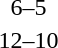<table style="text-align:center">
<tr>
<th width=200></th>
<th width=100></th>
<th width=200></th>
</tr>
<tr>
<td align=right><strong></strong></td>
<td>6–5</td>
<td align=left></td>
</tr>
<tr>
<td align=right><strong></strong></td>
<td>12–10</td>
<td align=left></td>
</tr>
</table>
